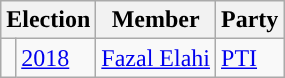<table class="wikitable">
<tr>
<th colspan="2">Election</th>
<th>Member</th>
<th>Party</th>
</tr>
<tr>
<td style="background-color: "></td>
<td><a href='#'>2018</a></td>
<td><a href='#'>Fazal Elahi</a></td>
<td><a href='#'>PTI</a></td>
</tr>
</table>
